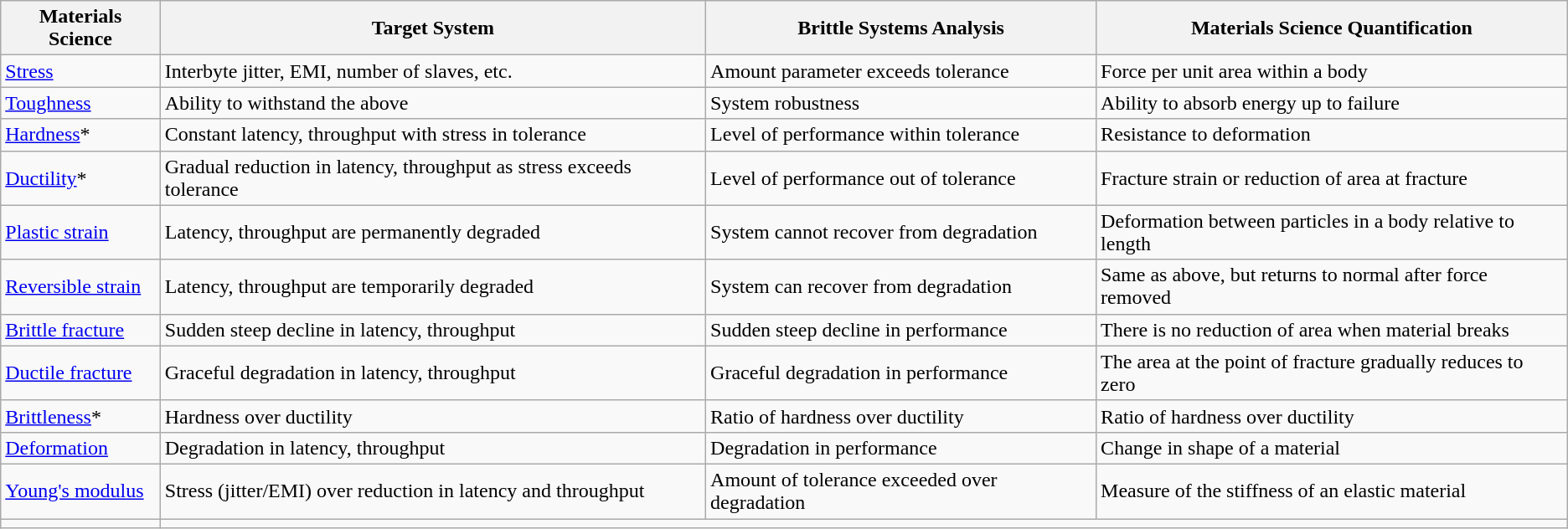<table class="wikitable">
<tr>
<th>Materials Science</th>
<th>Target System</th>
<th>Brittle Systems Analysis</th>
<th>Materials Science Quantification</th>
</tr>
<tr>
<td><a href='#'>Stress</a></td>
<td>Interbyte jitter, EMI, number of slaves, etc.</td>
<td>Amount parameter exceeds tolerance</td>
<td>Force per unit area within a body</td>
</tr>
<tr>
<td><a href='#'>Toughness</a></td>
<td>Ability to withstand the above</td>
<td>System robustness</td>
<td>Ability to absorb energy up to failure</td>
</tr>
<tr>
<td><a href='#'>Hardness</a>*</td>
<td>Constant latency, throughput with stress in tolerance</td>
<td>Level of performance within tolerance</td>
<td>Resistance to deformation</td>
</tr>
<tr>
<td><a href='#'>Ductility</a>*</td>
<td>Gradual reduction in latency, throughput as stress exceeds tolerance</td>
<td>Level of performance out of tolerance</td>
<td>Fracture strain or reduction of area at fracture</td>
</tr>
<tr>
<td><a href='#'>Plastic strain</a></td>
<td>Latency, throughput are permanently degraded</td>
<td>System cannot recover from degradation</td>
<td>Deformation between particles in a body relative to length</td>
</tr>
<tr>
<td><a href='#'>Reversible strain</a></td>
<td>Latency, throughput are temporarily degraded</td>
<td>System can recover from degradation</td>
<td>Same as above, but returns to normal after force removed</td>
</tr>
<tr>
<td><a href='#'>Brittle fracture</a></td>
<td>Sudden steep decline in latency, throughput</td>
<td>Sudden steep decline in performance</td>
<td>There is no reduction of area when material breaks</td>
</tr>
<tr>
<td><a href='#'>Ductile fracture</a></td>
<td>Graceful degradation in latency, throughput</td>
<td>Graceful degradation in performance</td>
<td>The area at the point of fracture gradually reduces to zero</td>
</tr>
<tr>
<td><a href='#'>Brittleness</a>*</td>
<td>Hardness over ductility</td>
<td>Ratio of hardness over ductility</td>
<td>Ratio of hardness over ductility</td>
</tr>
<tr>
<td><a href='#'>Deformation</a></td>
<td>Degradation in latency, throughput</td>
<td>Degradation in performance</td>
<td>Change in shape of a material</td>
</tr>
<tr>
<td><a href='#'>Young's modulus</a></td>
<td>Stress (jitter/EMI) over reduction in latency and throughput</td>
<td>Amount of tolerance exceeded over degradation</td>
<td>Measure of the stiffness of an elastic material</td>
</tr>
<tr>
<td></td>
</tr>
</table>
